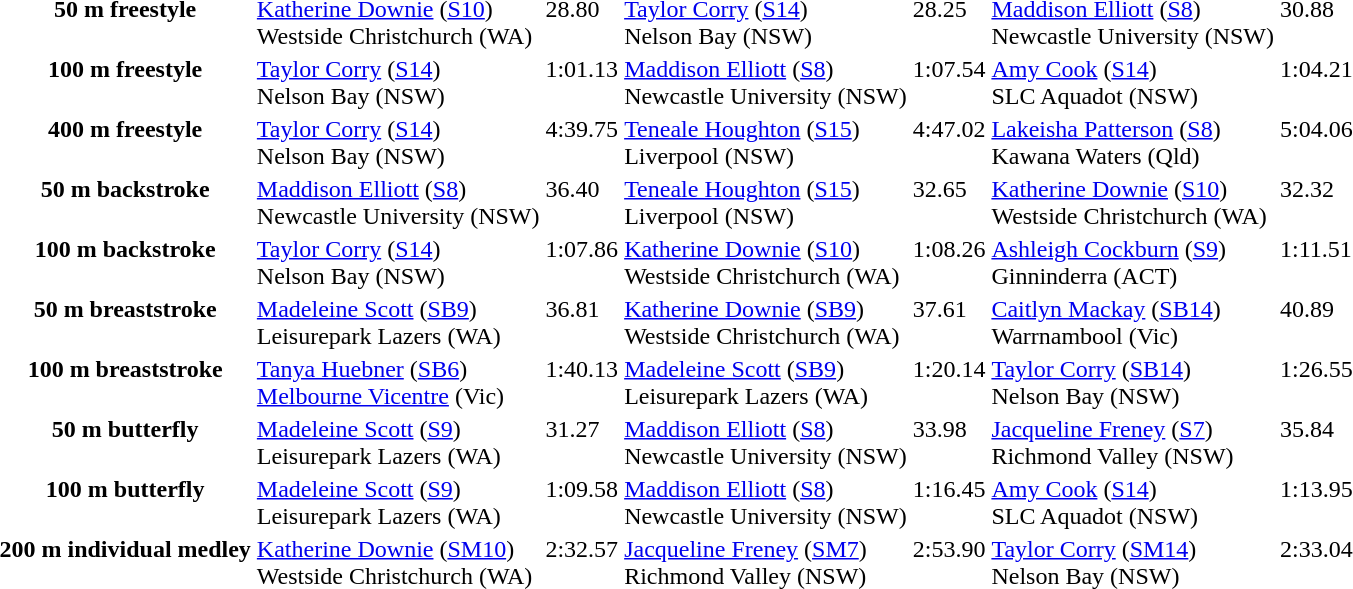<table>
<tr valign="top">
<th scope=row>50 m freestyle</th>
<td><a href='#'>Katherine Downie</a> (<a href='#'>S10</a>)<br>Westside Christchurch (WA)</td>
<td>28.80<br></td>
<td><a href='#'>Taylor Corry</a> (<a href='#'>S14</a>)<br>Nelson Bay (NSW)</td>
<td>28.25<br></td>
<td><a href='#'>Maddison Elliott</a> (<a href='#'>S8</a>)<br>Newcastle University (NSW)</td>
<td>30.88<br></td>
</tr>
<tr valign="top">
<th scope=row>100 m freestyle</th>
<td><a href='#'>Taylor Corry</a> (<a href='#'>S14</a>)<br>Nelson Bay (NSW)</td>
<td>1:01.13<br></td>
<td><a href='#'>Maddison Elliott</a> (<a href='#'>S8</a>)<br>Newcastle University (NSW)</td>
<td>1:07.54<br></td>
<td><a href='#'>Amy Cook</a> (<a href='#'>S14</a>)<br>SLC Aquadot (NSW)</td>
<td>1:04.21<br></td>
</tr>
<tr valign="top">
<th scope=row>400 m freestyle</th>
<td><a href='#'>Taylor Corry</a> (<a href='#'>S14</a>)<br>Nelson Bay (NSW)</td>
<td>4:39.75<br></td>
<td><a href='#'>Teneale Houghton</a> (<a href='#'>S15</a>)<br>Liverpool (NSW)</td>
<td>4:47.02<br></td>
<td><a href='#'>Lakeisha Patterson</a> (<a href='#'>S8</a>)<br>Kawana Waters (Qld)</td>
<td>5:04.06<br></td>
</tr>
<tr valign="top">
<th scope=row>50 m backstroke</th>
<td><a href='#'>Maddison Elliott</a> (<a href='#'>S8</a>)<br>Newcastle University (NSW)</td>
<td>36.40<br></td>
<td><a href='#'>Teneale Houghton</a> (<a href='#'>S15</a>)<br>Liverpool (NSW)</td>
<td>32.65<br></td>
<td><a href='#'>Katherine Downie</a> (<a href='#'>S10</a>)<br>Westside Christchurch (WA)</td>
<td>32.32<br></td>
</tr>
<tr valign="top">
<th scope=row>100 m backstroke</th>
<td><a href='#'>Taylor Corry</a> (<a href='#'>S14</a>)<br>Nelson Bay (NSW)</td>
<td>1:07.86<br></td>
<td><a href='#'>Katherine Downie</a> (<a href='#'>S10</a>)<br>Westside Christchurch (WA)</td>
<td>1:08.26<br></td>
<td><a href='#'>Ashleigh Cockburn</a> (<a href='#'>S9</a>)<br>Ginninderra (ACT)</td>
<td>1:11.51<br></td>
</tr>
<tr valign="top">
<th scope=row>50 m breaststroke</th>
<td><a href='#'>Madeleine Scott</a> (<a href='#'>SB9</a>)<br>Leisurepark Lazers (WA)</td>
<td>36.81<br></td>
<td><a href='#'>Katherine Downie</a> (<a href='#'>SB9</a>)<br>Westside Christchurch (WA)</td>
<td>37.61<br></td>
<td><a href='#'>Caitlyn Mackay</a> (<a href='#'>SB14</a>)<br>Warrnambool (Vic)</td>
<td>40.89<br></td>
</tr>
<tr valign="top">
<th scope=row>100 m breaststroke</th>
<td><a href='#'>Tanya Huebner</a> (<a href='#'>SB6</a>)<br><a href='#'>Melbourne Vicentre</a> (Vic)</td>
<td>1:40.13<br></td>
<td><a href='#'>Madeleine Scott</a> (<a href='#'>SB9</a>)<br>Leisurepark Lazers (WA)</td>
<td>1:20.14<br></td>
<td><a href='#'>Taylor Corry</a> (<a href='#'>SB14</a>)<br>Nelson Bay (NSW)</td>
<td>1:26.55<br></td>
</tr>
<tr valign="top">
<th scope=row>50 m butterfly</th>
<td><a href='#'>Madeleine Scott</a> (<a href='#'>S9</a>)<br>Leisurepark Lazers (WA)</td>
<td>31.27<br></td>
<td><a href='#'>Maddison Elliott</a> (<a href='#'>S8</a>)<br>Newcastle University (NSW)</td>
<td>33.98<br></td>
<td><a href='#'>Jacqueline Freney</a> (<a href='#'>S7</a>)<br>Richmond Valley (NSW)</td>
<td>35.84<br></td>
</tr>
<tr valign="top">
<th scope=row>100 m butterfly</th>
<td><a href='#'>Madeleine Scott</a> (<a href='#'>S9</a>)<br>Leisurepark Lazers (WA)</td>
<td>1:09.58<br></td>
<td><a href='#'>Maddison Elliott</a> (<a href='#'>S8</a>)<br>Newcastle University (NSW)</td>
<td>1:16.45<br></td>
<td><a href='#'>Amy Cook</a> (<a href='#'>S14</a>)<br>SLC Aquadot (NSW)</td>
<td>1:13.95<br></td>
</tr>
<tr valign="top">
<th scope=row>200 m individual medley</th>
<td><a href='#'>Katherine Downie</a> (<a href='#'>SM10</a>)<br>Westside Christchurch (WA)</td>
<td>2:32.57<br></td>
<td><a href='#'>Jacqueline Freney</a> (<a href='#'>SM7</a>)<br>Richmond Valley (NSW)</td>
<td>2:53.90<br></td>
<td><a href='#'>Taylor Corry</a> (<a href='#'>SM14</a>)<br>Nelson Bay (NSW)</td>
<td>2:33.04<br></td>
</tr>
</table>
